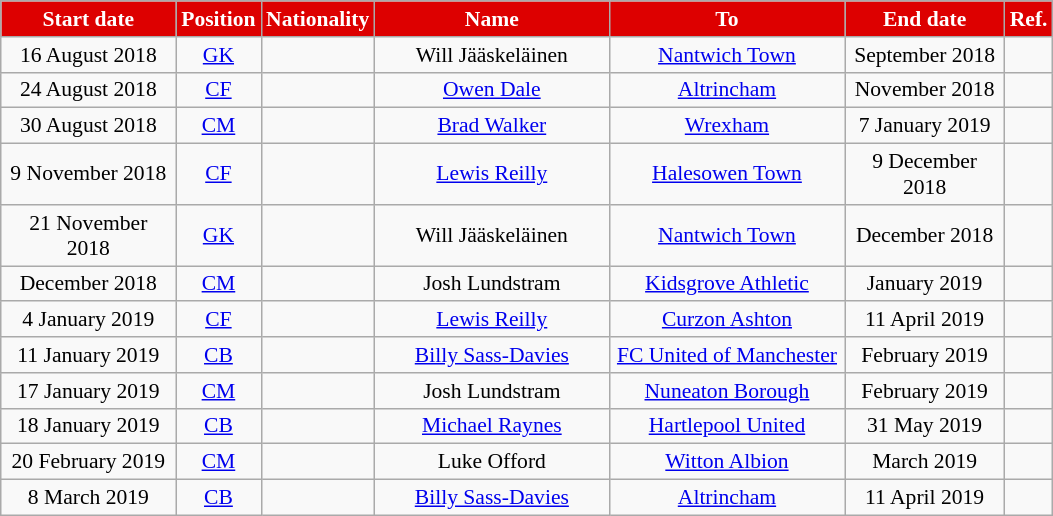<table class="wikitable"  style="text-align:center; font-size:90%; ">
<tr>
<th style="background:#DD0000; color:#FFFFFF; width:110px;">Start date</th>
<th style="background:#DD0000; color:#FFFFFF; width:50px;">Position</th>
<th style="background:#DD0000; color:#FFFFFF; width:50px;">Nationality</th>
<th style="background:#DD0000; color:#FFFFFF; width:150px;">Name</th>
<th style="background:#DD0000; color:#FFFFFF; width:150px;">To</th>
<th style="background:#DD0000; color:#FFFFFF; width:100px;">End date</th>
<th style="background:#DD0000; color:#FFFFFF; width:25px;">Ref.</th>
</tr>
<tr>
<td>16 August 2018</td>
<td><a href='#'>GK</a></td>
<td></td>
<td>Will Jääskeläinen</td>
<td><a href='#'>Nantwich Town</a></td>
<td>September 2018</td>
<td></td>
</tr>
<tr>
<td>24 August 2018</td>
<td><a href='#'>CF</a></td>
<td></td>
<td><a href='#'>Owen Dale</a></td>
<td><a href='#'>Altrincham</a></td>
<td>November 2018</td>
<td></td>
</tr>
<tr>
<td>30 August 2018</td>
<td><a href='#'>CM</a></td>
<td></td>
<td><a href='#'>Brad Walker</a></td>
<td> <a href='#'>Wrexham</a></td>
<td>7 January 2019</td>
<td></td>
</tr>
<tr>
<td>9 November 2018</td>
<td><a href='#'>CF</a></td>
<td></td>
<td><a href='#'>Lewis Reilly</a></td>
<td><a href='#'>Halesowen Town</a></td>
<td>9 December 2018</td>
<td></td>
</tr>
<tr>
<td>21 November 2018</td>
<td><a href='#'>GK</a></td>
<td></td>
<td>Will Jääskeläinen</td>
<td><a href='#'>Nantwich Town</a></td>
<td>December 2018</td>
<td></td>
</tr>
<tr>
<td>December 2018</td>
<td><a href='#'>CM</a></td>
<td></td>
<td>Josh Lundstram</td>
<td><a href='#'>Kidsgrove Athletic</a></td>
<td>January 2019</td>
<td></td>
</tr>
<tr>
<td>4 January 2019</td>
<td><a href='#'>CF</a></td>
<td></td>
<td><a href='#'>Lewis Reilly</a></td>
<td><a href='#'>Curzon Ashton</a></td>
<td>11 April 2019</td>
<td></td>
</tr>
<tr>
<td>11 January 2019</td>
<td><a href='#'>CB</a></td>
<td></td>
<td><a href='#'>Billy Sass-Davies</a></td>
<td><a href='#'>FC United of Manchester</a></td>
<td>February 2019</td>
<td></td>
</tr>
<tr>
<td>17 January 2019</td>
<td><a href='#'>CM</a></td>
<td></td>
<td>Josh Lundstram</td>
<td><a href='#'>Nuneaton Borough</a></td>
<td>February 2019</td>
<td></td>
</tr>
<tr>
<td>18 January 2019</td>
<td><a href='#'>CB</a></td>
<td></td>
<td><a href='#'>Michael Raynes</a></td>
<td><a href='#'>Hartlepool United</a></td>
<td>31 May 2019</td>
<td></td>
</tr>
<tr>
<td>20 February 2019</td>
<td><a href='#'>CM</a></td>
<td></td>
<td>Luke Offord</td>
<td><a href='#'>Witton Albion</a></td>
<td>March 2019</td>
<td></td>
</tr>
<tr>
<td>8 March 2019</td>
<td><a href='#'>CB</a></td>
<td></td>
<td><a href='#'>Billy Sass-Davies</a></td>
<td><a href='#'>Altrincham</a></td>
<td>11 April 2019</td>
<td></td>
</tr>
</table>
